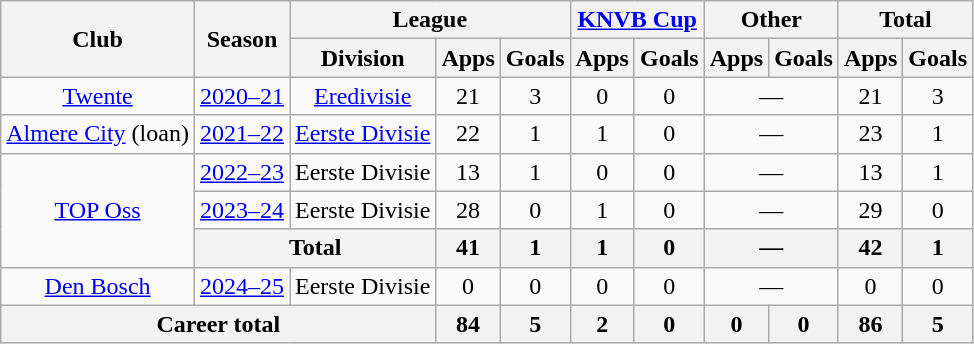<table class="wikitable" style="text-align:center">
<tr>
<th rowspan="2">Club</th>
<th rowspan="2">Season</th>
<th colspan="3">League</th>
<th colspan="2"><a href='#'>KNVB Cup</a></th>
<th colspan="2">Other</th>
<th colspan="2">Total</th>
</tr>
<tr>
<th>Division</th>
<th>Apps</th>
<th>Goals</th>
<th>Apps</th>
<th>Goals</th>
<th>Apps</th>
<th>Goals</th>
<th>Apps</th>
<th>Goals</th>
</tr>
<tr>
<td><a href='#'>Twente</a></td>
<td><a href='#'>2020–21</a></td>
<td><a href='#'>Eredivisie</a></td>
<td>21</td>
<td>3</td>
<td>0</td>
<td>0</td>
<td colspan="2">—</td>
<td>21</td>
<td>3</td>
</tr>
<tr>
<td><a href='#'>Almere City</a> (loan)</td>
<td><a href='#'>2021–22</a></td>
<td><a href='#'>Eerste Divisie</a></td>
<td>22</td>
<td>1</td>
<td>1</td>
<td>0</td>
<td colspan="2">—</td>
<td>23</td>
<td>1</td>
</tr>
<tr>
<td rowspan="3"><a href='#'>TOP Oss</a></td>
<td><a href='#'>2022–23</a></td>
<td>Eerste Divisie</td>
<td>13</td>
<td>1</td>
<td>0</td>
<td>0</td>
<td colspan="2">—</td>
<td>13</td>
<td>1</td>
</tr>
<tr>
<td><a href='#'>2023–24</a></td>
<td>Eerste Divisie</td>
<td>28</td>
<td>0</td>
<td>1</td>
<td>0</td>
<td colspan="2">—</td>
<td>29</td>
<td>0</td>
</tr>
<tr>
<th colspan="2">Total</th>
<th>41</th>
<th>1</th>
<th>1</th>
<th>0</th>
<th colspan="2">—</th>
<th>42</th>
<th>1</th>
</tr>
<tr>
<td rowspan="1"><a href='#'>Den Bosch</a></td>
<td><a href='#'>2024–25</a></td>
<td>Eerste Divisie</td>
<td>0</td>
<td>0</td>
<td>0</td>
<td>0</td>
<td colspan="2">—</td>
<td>0</td>
<td>0</td>
</tr>
<tr>
<th colspan="3">Career total</th>
<th>84</th>
<th>5</th>
<th>2</th>
<th>0</th>
<th>0</th>
<th>0</th>
<th>86</th>
<th>5</th>
</tr>
</table>
